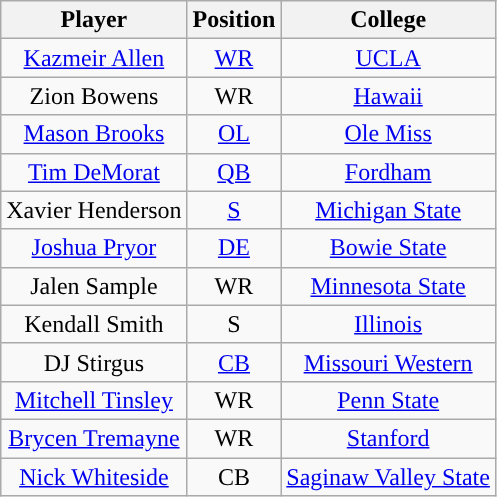<table class="wikitable" style="text-align:center">
<tr>
<th>Player</th>
<th>Position</th>
<th>College</th>
</tr>
<tr>
<td><a href='#'>Kazmeir Allen</a></td>
<td><a href='#'>WR</a></td>
<td><a href='#'>UCLA</a></td>
</tr>
<tr>
<td>Zion Bowens</td>
<td>WR</td>
<td><a href='#'>Hawaii</a></td>
</tr>
<tr>
<td><a href='#'>Mason Brooks</a></td>
<td><a href='#'>OL</a></td>
<td><a href='#'>Ole Miss</a></td>
</tr>
<tr>
<td><a href='#'>Tim DeMorat</a></td>
<td><a href='#'>QB</a></td>
<td><a href='#'>Fordham</a></td>
</tr>
<tr>
<td>Xavier Henderson</td>
<td><a href='#'>S</a></td>
<td><a href='#'>Michigan State</a></td>
</tr>
<tr>
<td><a href='#'>Joshua Pryor</a></td>
<td><a href='#'>DE</a></td>
<td><a href='#'>Bowie State</a></td>
</tr>
<tr>
<td>Jalen Sample</td>
<td>WR</td>
<td><a href='#'>Minnesota State</a></td>
</tr>
<tr>
<td>Kendall Smith</td>
<td>S</td>
<td><a href='#'>Illinois</a></td>
</tr>
<tr>
<td>DJ Stirgus</td>
<td><a href='#'>CB</a></td>
<td><a href='#'>Missouri Western</a></td>
</tr>
<tr>
<td><a href='#'>Mitchell Tinsley</a></td>
<td>WR</td>
<td><a href='#'>Penn State</a></td>
</tr>
<tr>
<td><a href='#'>Brycen Tremayne</a></td>
<td>WR</td>
<td><a href='#'>Stanford</a></td>
</tr>
<tr>
<td><a href='#'>Nick Whiteside</a></td>
<td>CB</td>
<td><a href='#'>Saginaw Valley State</a></td>
</tr>
</table>
